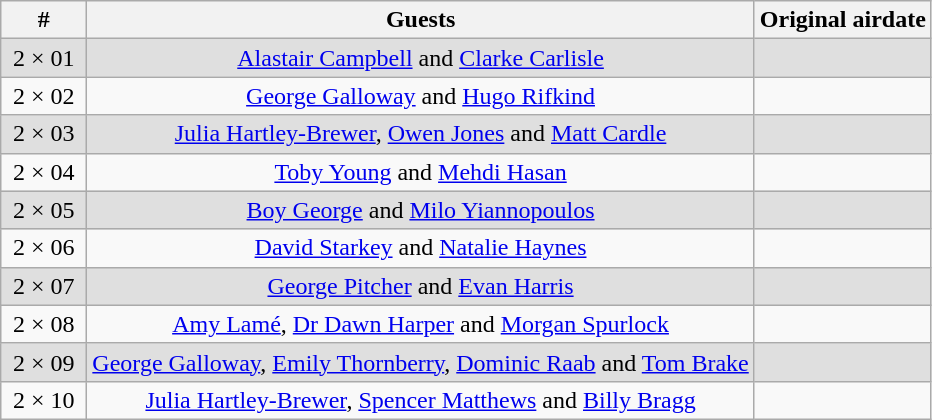<table class="wikitable" style="text-align:center;">
<tr>
<th width="50">#</th>
<th>Guests</th>
<th>Original airdate</th>
</tr>
<tr style="background:#dfdfdf;">
<td>2 × 01</td>
<td><a href='#'>Alastair Campbell</a> and <a href='#'>Clarke Carlisle</a></td>
<td></td>
</tr>
<tr>
<td>2 × 02</td>
<td><a href='#'>George Galloway</a> and <a href='#'>Hugo Rifkind</a></td>
<td></td>
</tr>
<tr style="background:#dfdfdf;">
<td>2 × 03</td>
<td><a href='#'>Julia Hartley-Brewer</a>, <a href='#'>Owen Jones</a> and <a href='#'>Matt Cardle</a></td>
<td></td>
</tr>
<tr>
<td>2 × 04</td>
<td><a href='#'>Toby Young</a> and <a href='#'>Mehdi Hasan</a></td>
<td></td>
</tr>
<tr style="background:#dfdfdf;">
<td>2 × 05</td>
<td><a href='#'>Boy George</a> and <a href='#'>Milo Yiannopoulos</a></td>
<td></td>
</tr>
<tr>
<td>2 × 06</td>
<td><a href='#'>David Starkey</a> and <a href='#'>Natalie Haynes</a></td>
<td></td>
</tr>
<tr style="background:#dfdfdf;">
<td>2 × 07</td>
<td><a href='#'>George Pitcher</a> and <a href='#'>Evan Harris</a></td>
<td></td>
</tr>
<tr>
<td>2 × 08</td>
<td><a href='#'>Amy Lamé</a>, <a href='#'>Dr Dawn Harper</a> and <a href='#'>Morgan Spurlock</a></td>
<td></td>
</tr>
<tr style="background:#dfdfdf;">
<td>2 × 09</td>
<td><a href='#'>George Galloway</a>, <a href='#'>Emily Thornberry</a>, <a href='#'>Dominic Raab</a> and <a href='#'>Tom Brake</a></td>
<td></td>
</tr>
<tr>
<td>2 × 10</td>
<td><a href='#'>Julia Hartley-Brewer</a>, <a href='#'>Spencer Matthews</a> and <a href='#'>Billy Bragg</a></td>
<td></td>
</tr>
</table>
